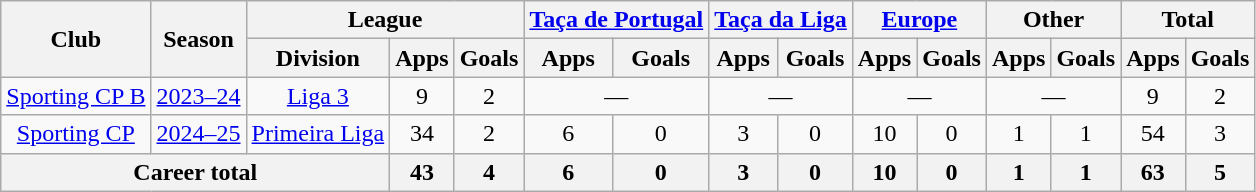<table class="wikitable" style="text-align: center">
<tr>
<th rowspan="2">Club</th>
<th rowspan="2">Season</th>
<th colspan="3">League</th>
<th colspan="2"><a href='#'>Taça de Portugal</a></th>
<th colspan="2"><a href='#'>Taça da Liga</a></th>
<th colspan="2"><a href='#'>Europe</a></th>
<th colspan="2">Other</th>
<th colspan="2">Total</th>
</tr>
<tr>
<th>Division</th>
<th>Apps</th>
<th>Goals</th>
<th>Apps</th>
<th>Goals</th>
<th>Apps</th>
<th>Goals</th>
<th>Apps</th>
<th>Goals</th>
<th>Apps</th>
<th>Goals</th>
<th>Apps</th>
<th>Goals</th>
</tr>
<tr>
<td><a href='#'>Sporting CP B</a></td>
<td><a href='#'>2023–24</a></td>
<td><a href='#'>Liga 3</a></td>
<td>9</td>
<td>2</td>
<td colspan="2">—</td>
<td colspan="2">—</td>
<td colspan="2">—</td>
<td colspan="2">—</td>
<td>9</td>
<td>2</td>
</tr>
<tr>
<td><a href='#'>Sporting CP</a></td>
<td><a href='#'>2024–25</a></td>
<td><a href='#'>Primeira Liga</a></td>
<td>34</td>
<td>2</td>
<td>6</td>
<td>0</td>
<td>3</td>
<td>0</td>
<td>10</td>
<td>0</td>
<td>1</td>
<td>1</td>
<td>54</td>
<td>3</td>
</tr>
<tr>
<th colspan="3">Career total</th>
<th>43</th>
<th>4</th>
<th>6</th>
<th>0</th>
<th>3</th>
<th>0</th>
<th>10</th>
<th>0</th>
<th>1</th>
<th>1</th>
<th>63</th>
<th>5</th>
</tr>
</table>
